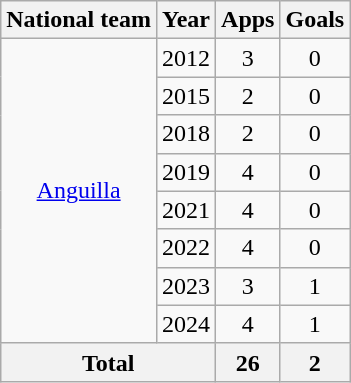<table class="wikitable" style="text-align:center">
<tr>
<th>National team</th>
<th>Year</th>
<th>Apps</th>
<th>Goals</th>
</tr>
<tr>
<td rowspan="8"><a href='#'>Anguilla</a></td>
<td>2012</td>
<td>3</td>
<td>0</td>
</tr>
<tr>
<td>2015</td>
<td>2</td>
<td>0</td>
</tr>
<tr>
<td>2018</td>
<td>2</td>
<td>0</td>
</tr>
<tr>
<td>2019</td>
<td>4</td>
<td>0</td>
</tr>
<tr>
<td>2021</td>
<td>4</td>
<td>0</td>
</tr>
<tr>
<td>2022</td>
<td>4</td>
<td>0</td>
</tr>
<tr>
<td>2023</td>
<td>3</td>
<td>1</td>
</tr>
<tr>
<td>2024</td>
<td>4</td>
<td>1</td>
</tr>
<tr>
<th colspan=2>Total</th>
<th>26</th>
<th>2</th>
</tr>
</table>
